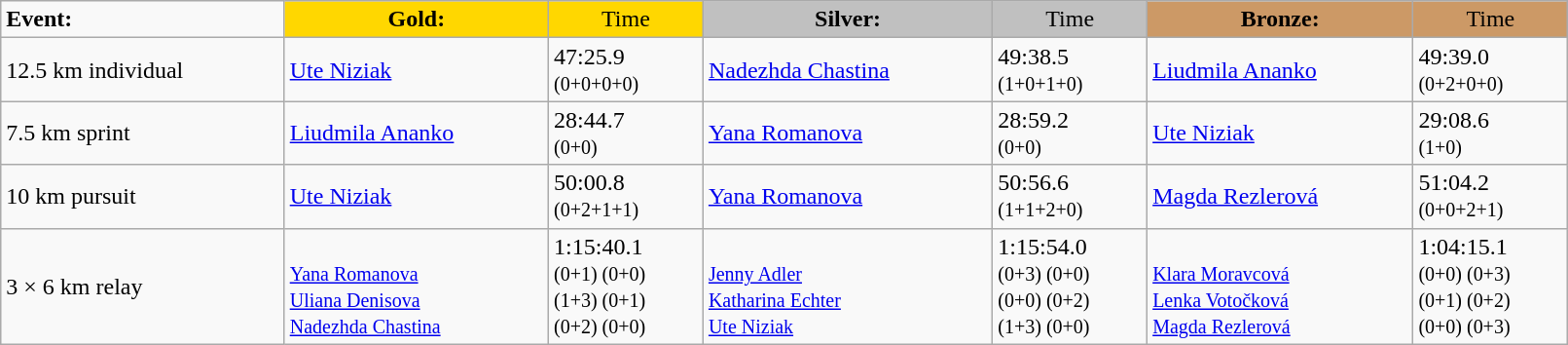<table class="wikitable" width=85%>
<tr>
<td><strong>Event:</strong></td>
<td style="text-align:center;background-color:gold;"><strong>Gold:</strong></td>
<td style="text-align:center;background-color:gold;">Time</td>
<td style="text-align:center;background-color:silver;"><strong>Silver:</strong></td>
<td style="text-align:center;background-color:silver;">Time</td>
<td style="text-align:center;background-color:#CC9966;"><strong>Bronze:</strong></td>
<td style="text-align:center;background-color:#CC9966;">Time</td>
</tr>
<tr>
<td>12.5 km individual<br><em></em></td>
<td><a href='#'>Ute Niziak</a><br><small></small></td>
<td>47:25.9<br><small>(0+0+0+0)</small></td>
<td><a href='#'>Nadezhda Chastina</a><br><small></small></td>
<td>49:38.5<br><small>(1+0+1+0)</small></td>
<td><a href='#'>Liudmila Ananko</a><br><small></small></td>
<td>49:39.0<br><small>(0+2+0+0)</small></td>
</tr>
<tr>
<td>7.5 km sprint<br><em></em></td>
<td><a href='#'>Liudmila Ananko</a><br><small></small></td>
<td>28:44.7<br><small>(0+0)</small></td>
<td><a href='#'>Yana Romanova</a><br><small></small></td>
<td>28:59.2<br><small>(0+0)</small></td>
<td><a href='#'>Ute Niziak</a><br><small></small></td>
<td>29:08.6<br><small>(1+0)</small></td>
</tr>
<tr>
<td>10 km pursuit<br><em></em></td>
<td><a href='#'>Ute Niziak</a><br><small></small></td>
<td>50:00.8	<br><small>(0+2+1+1)</small></td>
<td><a href='#'>Yana Romanova</a><br><small></small></td>
<td>50:56.6<br><small>(1+1+2+0)</small></td>
<td><a href='#'>Magda Rezlerová</a><br><small></small></td>
<td>51:04.2<br><small>(0+0+2+1)</small></td>
</tr>
<tr>
<td>3 × 6 km relay<br><em></em></td>
<td>  <br><small><a href='#'>Yana Romanova</a><br><a href='#'>Uliana Denisova</a><br><a href='#'>Nadezhda Chastina</a></small></td>
<td>1:15:40.1<br><small>(0+1) (0+0)<br>(1+3) (0+1)<br>(0+2) (0+0) </small></td>
<td>  <br><small><a href='#'>Jenny Adler</a><br><a href='#'>Katharina Echter</a><br><a href='#'>Ute Niziak</a></small></td>
<td>1:15:54.0<br><small>(0+3) (0+0)<br>(0+0) (0+2)<br>(1+3) (0+0)  </small></td>
<td>  <br><small><a href='#'>Klara Moravcová</a><br><a href='#'>Lenka Votočková</a><br><a href='#'>Magda Rezlerová</a></small></td>
<td>1:04:15.1<br><small>(0+0) (0+3)<br>(0+1) (0+2)<br>(0+0) (0+3) </small></td>
</tr>
</table>
